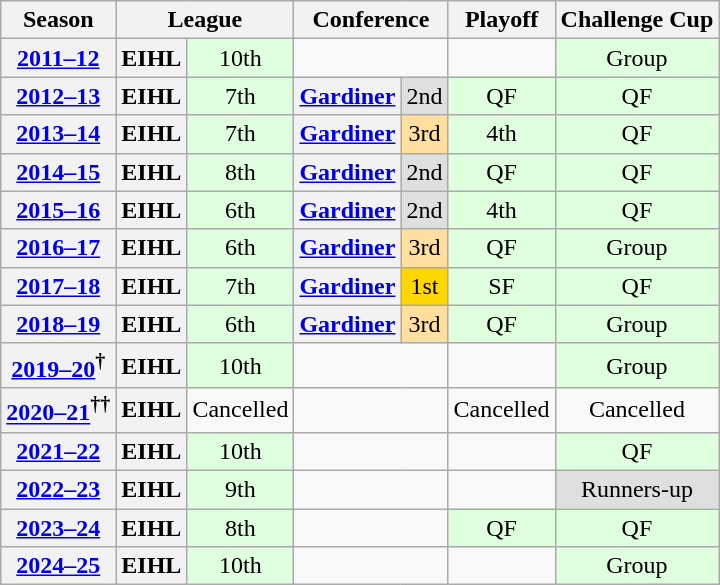<table class="wikitable" style="text-align:center">
<tr>
<th>Season</th>
<th colspan="2">League</th>
<th colspan="2">Conference</th>
<th>Playoff</th>
<th>Challenge Cup</th>
</tr>
<tr>
<th><a href='#'>2011–12</a></th>
<th>EIHL</th>
<td bgcolor="#dfffdf">10th</td>
<td colspan=2></td>
<td></td>
<td bgcolor="#dfffdf">Group</td>
</tr>
<tr>
<th><a href='#'>2012–13</a></th>
<th>EIHL</th>
<td bgcolor="#dfffdf">7th</td>
<th><a href='#'>Gardiner</a></th>
<td bgcolor="#DFDFDF">2nd</td>
<td bgcolor="#dfffdf">QF</td>
<td bgcolor="#dfffdf">QF</td>
</tr>
<tr>
<th><a href='#'>2013–14</a></th>
<th>EIHL</th>
<td bgcolor="#dfffdf">7th</td>
<th><a href='#'>Gardiner</a></th>
<td bgcolor="#ffdf9f">3rd</td>
<td bgcolor="#dfffdf">4th</td>
<td bgcolor="#dfffdf">QF</td>
</tr>
<tr>
<th><a href='#'>2014–15</a></th>
<th>EIHL</th>
<td bgcolor="#dfffdf">8th</td>
<th><a href='#'>Gardiner</a></th>
<td bgcolor="#DFDFDF">2nd</td>
<td bgcolor="#dfffdf">QF</td>
<td bgcolor="#dfffdf">QF</td>
</tr>
<tr>
<th><a href='#'>2015–16</a></th>
<th>EIHL</th>
<td bgcolor="#dfffdf">6th</td>
<th><a href='#'>Gardiner</a></th>
<td bgcolor="#DFDFDF">2nd</td>
<td bgcolor="#dfffdf">4th</td>
<td bgcolor="#dfffdf">QF</td>
</tr>
<tr>
<th><a href='#'>2016–17</a></th>
<th>EIHL</th>
<td bgcolor="#dfffdf">6th</td>
<th><a href='#'>Gardiner</a></th>
<td bgcolor="#ffdf9f">3rd</td>
<td bgcolor="#dfffdf">QF</td>
<td bgcolor="#dfffdf">Group</td>
</tr>
<tr>
<th><a href='#'>2017–18</a></th>
<th>EIHL</th>
<td bgcolor="#dfffdf">7th</td>
<th><a href='#'>Gardiner</a></th>
<td bgcolor="gold">1st</td>
<td bgcolor="#dfffdf">SF</td>
<td bgcolor="#dfffdf">QF</td>
</tr>
<tr>
<th><a href='#'>2018–19</a></th>
<th>EIHL</th>
<td bgcolor="#dfffdf">6th</td>
<th><a href='#'>Gardiner</a></th>
<td bgcolor="#ffdf9f">3rd</td>
<td bgcolor="#dfffdf">QF</td>
<td bgcolor="#dfffdf">Group</td>
</tr>
<tr>
<th><a href='#'>2019–20</a><sup>†</sup></th>
<th>EIHL</th>
<td bgcolor="#dfffdf">10th</td>
<td colspan=2></td>
<td></td>
<td bgcolor="#dfffdf">Group</td>
</tr>
<tr>
<th><a href='#'>2020–21</a><sup>††</sup></th>
<th>EIHL</th>
<td>Cancelled</td>
<td colspan=2></td>
<td>Cancelled</td>
<td>Cancelled</td>
</tr>
<tr>
<th><a href='#'>2021–22</a></th>
<th>EIHL</th>
<td bgcolor="#dfffdf">10th</td>
<td colspan=2></td>
<td></td>
<td bgcolor="#dfffdf">QF</td>
</tr>
<tr>
<th><a href='#'>2022–23</a></th>
<th>EIHL</th>
<td bgcolor="#dfffdf">9th</td>
<td colspan=2></td>
<td></td>
<td bgcolor="#DFDFDF">Runners-up</td>
</tr>
<tr>
<th><a href='#'>2023–24</a></th>
<th>EIHL</th>
<td bgcolor="#dfffdf">8th</td>
<td colspan=2></td>
<td bgcolor="#dfffdf">QF</td>
<td bgcolor="#dfffdf">QF</td>
</tr>
<tr>
<th><a href='#'>2024–25</a></th>
<th>EIHL</th>
<td bgcolor="#dfffdf">10th</td>
<td colspan="2"></td>
<td></td>
<td bgcolor="#dfffdf">Group</td>
</tr>
</table>
